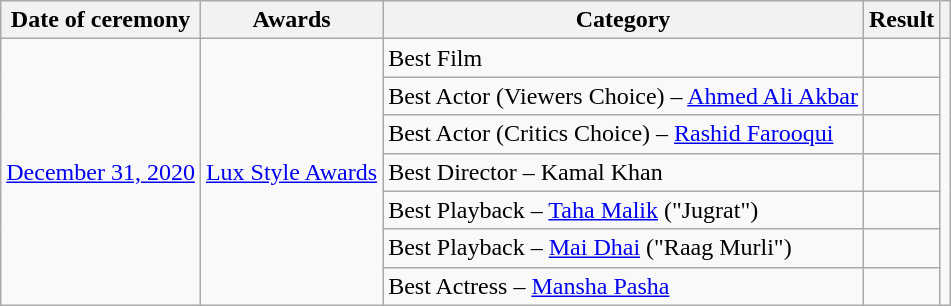<table class="wikitable sortable">
<tr>
<th>Date of ceremony</th>
<th>Awards</th>
<th>Category</th>
<th>Result</th>
<th scope="col" class="unsortable"></th>
</tr>
<tr>
<td rowspan="7"><a href='#'>December 31, 2020</a></td>
<td rowspan="7"><a href='#'>Lux Style Awards</a></td>
<td>Best Film</td>
<td></td>
<td rowspan="7"></td>
</tr>
<tr>
<td>Best Actor (Viewers Choice) – <a href='#'>Ahmed Ali Akbar</a></td>
<td></td>
</tr>
<tr>
<td>Best Actor (Critics Choice) – <a href='#'>Rashid Farooqui</a></td>
<td></td>
</tr>
<tr>
<td>Best Director – Kamal Khan</td>
<td></td>
</tr>
<tr>
<td>Best Playback – <a href='#'>Taha Malik</a> ("Jugrat")</td>
<td></td>
</tr>
<tr>
<td>Best Playback – <a href='#'>Mai Dhai</a> ("Raag Murli")</td>
<td></td>
</tr>
<tr>
<td>Best Actress – <a href='#'>Mansha Pasha</a></td>
<td></td>
</tr>
</table>
